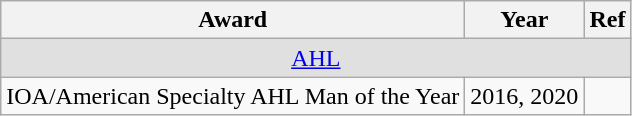<table class="wikitable">
<tr>
<th>Award</th>
<th>Year</th>
<th>Ref</th>
</tr>
<tr ALIGN="center" bgcolor="#e0e0e0">
<td colspan="3"><a href='#'>AHL</a></td>
</tr>
<tr>
<td>IOA/American Specialty AHL Man of the Year</td>
<td>2016, 2020</td>
<td></td>
</tr>
</table>
